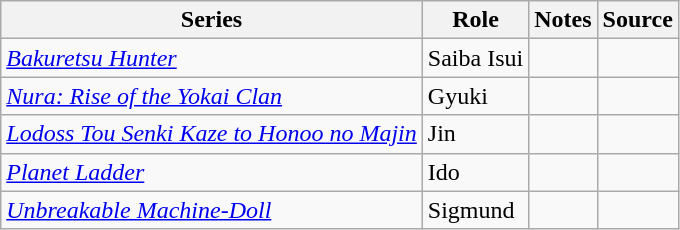<table class="wikitable sortable plainrowheaders">
<tr>
<th>Series</th>
<th>Role</th>
<th class="unsortable">Notes</th>
<th class="unsortable">Source</th>
</tr>
<tr>
<td><em><a href='#'>Bakuretsu Hunter</a></em></td>
<td>Saiba Isui</td>
<td></td>
<td></td>
</tr>
<tr>
<td><em><a href='#'>Nura: Rise of the Yokai Clan</a></em></td>
<td>Gyuki</td>
<td></td>
<td></td>
</tr>
<tr>
<td><em><a href='#'>Lodoss Tou Senki Kaze to Honoo no Majin</a></em></td>
<td>Jin</td>
<td></td>
<td></td>
</tr>
<tr>
<td><em><a href='#'>Planet Ladder</a></em></td>
<td>Ido</td>
<td></td>
<td></td>
</tr>
<tr>
<td><em><a href='#'>Unbreakable Machine-Doll</a></em></td>
<td>Sigmund</td>
<td></td>
<td></td>
</tr>
</table>
